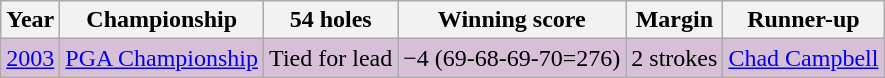<table class="wikitable">
<tr>
<th>Year</th>
<th>Championship</th>
<th>54 holes</th>
<th>Winning score</th>
<th>Margin</th>
<th>Runner-up</th>
</tr>
<tr style="background:#D8BFD8;">
<td><a href='#'>2003</a></td>
<td><a href='#'>PGA Championship</a></td>
<td>Tied for lead</td>
<td>−4 (69-68-69-70=276)</td>
<td>2 strokes</td>
<td> <a href='#'>Chad Campbell</a></td>
</tr>
</table>
